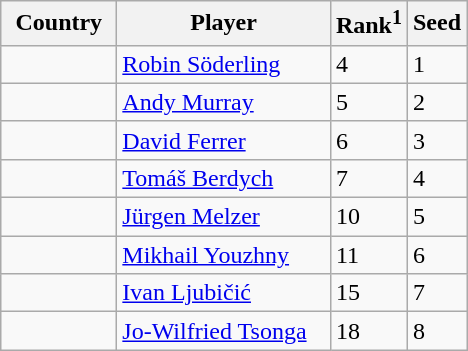<table class="sortable wikitable">
<tr>
<th width="70">Country</th>
<th width="135">Player</th>
<th>Rank<sup>1</sup></th>
<th>Seed</th>
</tr>
<tr>
<td></td>
<td><a href='#'>Robin Söderling</a></td>
<td>4</td>
<td>1</td>
</tr>
<tr>
<td></td>
<td><a href='#'>Andy Murray</a></td>
<td>5</td>
<td>2</td>
</tr>
<tr>
<td></td>
<td><a href='#'>David Ferrer</a></td>
<td>6</td>
<td>3</td>
</tr>
<tr>
<td></td>
<td><a href='#'>Tomáš Berdych</a></td>
<td>7</td>
<td>4</td>
</tr>
<tr>
<td></td>
<td><a href='#'>Jürgen Melzer</a></td>
<td>10</td>
<td>5</td>
</tr>
<tr>
<td></td>
<td><a href='#'>Mikhail Youzhny</a></td>
<td>11</td>
<td>6</td>
</tr>
<tr>
<td></td>
<td><a href='#'>Ivan Ljubičić</a></td>
<td>15</td>
<td>7</td>
</tr>
<tr>
<td></td>
<td><a href='#'>Jo-Wilfried Tsonga</a></td>
<td>18</td>
<td>8</td>
</tr>
</table>
